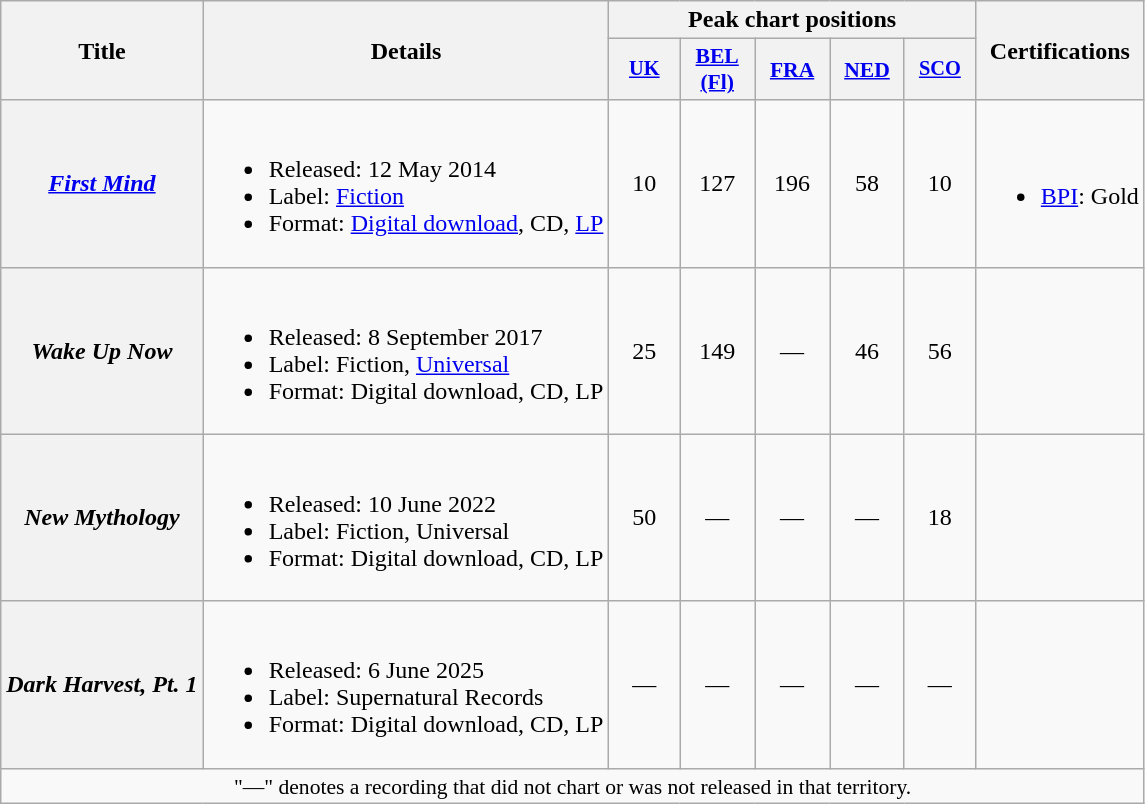<table class="wikitable plainrowheaders">
<tr>
<th rowspan="2">Title</th>
<th rowspan="2">Details</th>
<th colspan="5">Peak chart positions</th>
<th rowspan="2">Certifications</th>
</tr>
<tr>
<th scope="col" style="width:3em;font-size:85%;"><a href='#'>UK</a><br></th>
<th scope="col" style="width:3em;font-size:90%;"><a href='#'>BEL <br> (Fl)</a><br></th>
<th scope="col" style="width:3em;font-size:90%;"><a href='#'>FRA</a><br></th>
<th scope="col" style="width:3em;font-size:90%;"><a href='#'>NED</a><br></th>
<th scope="col" style="width:3em;font-size:85%;"><a href='#'>SCO</a><br></th>
</tr>
<tr>
<th scope="row"><em><a href='#'>First Mind</a></em></th>
<td><br><ul><li>Released: 12 May 2014</li><li>Label: <a href='#'>Fiction</a></li><li>Format: <a href='#'>Digital download</a>, CD, <a href='#'>LP</a></li></ul></td>
<td align="center">10</td>
<td align="center">127</td>
<td align="center">196</td>
<td align="center">58</td>
<td align="center">10</td>
<td><br><ul><li><a href='#'>BPI</a>: Gold</li></ul></td>
</tr>
<tr>
<th scope="row"><em>Wake Up Now</em></th>
<td><br><ul><li>Released: 8 September 2017</li><li>Label: Fiction, <a href='#'>Universal</a></li><li>Format: Digital download, CD, LP</li></ul></td>
<td align="center">25</td>
<td align="center">149</td>
<td align="center">—</td>
<td align="center">46</td>
<td align="center">56</td>
<td></td>
</tr>
<tr>
<th scope="row"><em>New Mythology</em></th>
<td><br><ul><li>Released: 10 June 2022</li><li>Label: Fiction, Universal</li><li>Format: Digital download, CD, LP</li></ul></td>
<td align="center">50</td>
<td align="center">—</td>
<td align="center">—</td>
<td align="center">—</td>
<td align="center">18</td>
<td></td>
</tr>
<tr>
<th scope="row"><em>Dark Harvest, Pt. 1</em></th>
<td><br><ul><li>Released: 6 June 2025</li><li>Label: Supernatural Records</li><li>Format: Digital download, CD, LP</li></ul></td>
<td align="center">—</td>
<td align="center">—</td>
<td align="center">—</td>
<td align="center">—</td>
<td align="center">—</td>
<td></td>
</tr>
<tr>
<td colspan="15" style="font-size:90%; text-align:center;">"—" denotes a recording that did not chart or was not released in that territory.</td>
</tr>
</table>
